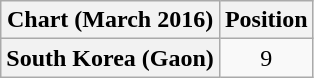<table class="wikitable plainrowheaders" style="text-align:center;">
<tr>
<th scope="col">Chart (March 2016)</th>
<th scope="col">Position</th>
</tr>
<tr>
<th scope="row">South Korea (Gaon)</th>
<td>9</td>
</tr>
</table>
